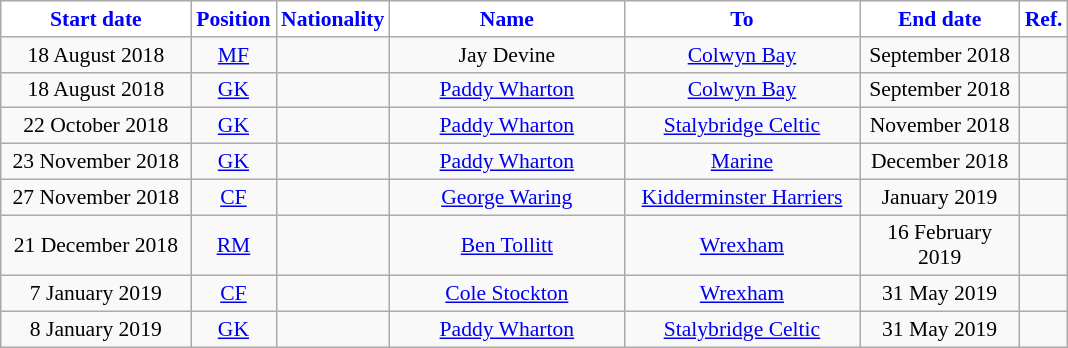<table class="wikitable"  style="text-align:center; font-size:90%; ">
<tr>
<th style="background:#FFFFFF; color:#0000FF; width:120px;">Start date</th>
<th style="background:#FFFFFF; color:#0000FF; width:50px;">Position</th>
<th style="background:#FFFFFF; color:#0000FF; width:50px;">Nationality</th>
<th style="background:#FFFFFF; color:#0000FF; width:150px;">Name</th>
<th style="background:#FFFFFF; color:#0000FF; width:150px;">To</th>
<th style="background:#FFFFFF; color:#0000FF; width:100px;">End date</th>
<th style="background:#FFFFFF; color:#0000FF; width:25px;">Ref.</th>
</tr>
<tr>
<td>18 August 2018</td>
<td><a href='#'>MF</a></td>
<td></td>
<td>Jay Devine</td>
<td><a href='#'>Colwyn Bay</a></td>
<td>September 2018</td>
<td></td>
</tr>
<tr>
<td>18 August 2018</td>
<td><a href='#'>GK</a></td>
<td></td>
<td><a href='#'>Paddy Wharton</a></td>
<td><a href='#'>Colwyn Bay</a></td>
<td>September 2018</td>
<td></td>
</tr>
<tr>
<td>22 October 2018</td>
<td><a href='#'>GK</a></td>
<td></td>
<td><a href='#'>Paddy Wharton</a></td>
<td><a href='#'>Stalybridge Celtic</a></td>
<td>November 2018</td>
<td></td>
</tr>
<tr>
<td>23 November 2018</td>
<td><a href='#'>GK</a></td>
<td></td>
<td><a href='#'>Paddy Wharton</a></td>
<td><a href='#'>Marine</a></td>
<td>December 2018</td>
<td></td>
</tr>
<tr>
<td>27 November 2018</td>
<td><a href='#'>CF</a></td>
<td></td>
<td><a href='#'>George Waring</a></td>
<td><a href='#'>Kidderminster Harriers</a></td>
<td>January 2019</td>
<td></td>
</tr>
<tr>
<td>21 December 2018</td>
<td><a href='#'>RM</a></td>
<td></td>
<td><a href='#'>Ben Tollitt</a></td>
<td> <a href='#'>Wrexham</a></td>
<td>16 February 2019</td>
<td></td>
</tr>
<tr>
<td>7 January 2019</td>
<td><a href='#'>CF</a></td>
<td></td>
<td><a href='#'>Cole Stockton</a></td>
<td> <a href='#'>Wrexham</a></td>
<td>31 May 2019</td>
<td></td>
</tr>
<tr>
<td>8 January 2019</td>
<td><a href='#'>GK</a></td>
<td></td>
<td><a href='#'>Paddy Wharton</a></td>
<td><a href='#'>Stalybridge Celtic</a></td>
<td>31 May 2019</td>
<td></td>
</tr>
</table>
